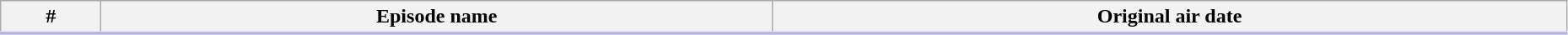<table class="wikitable" width="98%" style="background:#FFF;">
<tr style="border-bottom:3px solid #CCF">
<th>#</th>
<th>Episode name</th>
<th>Original air date</th>
</tr>
<tr>
</tr>
</table>
